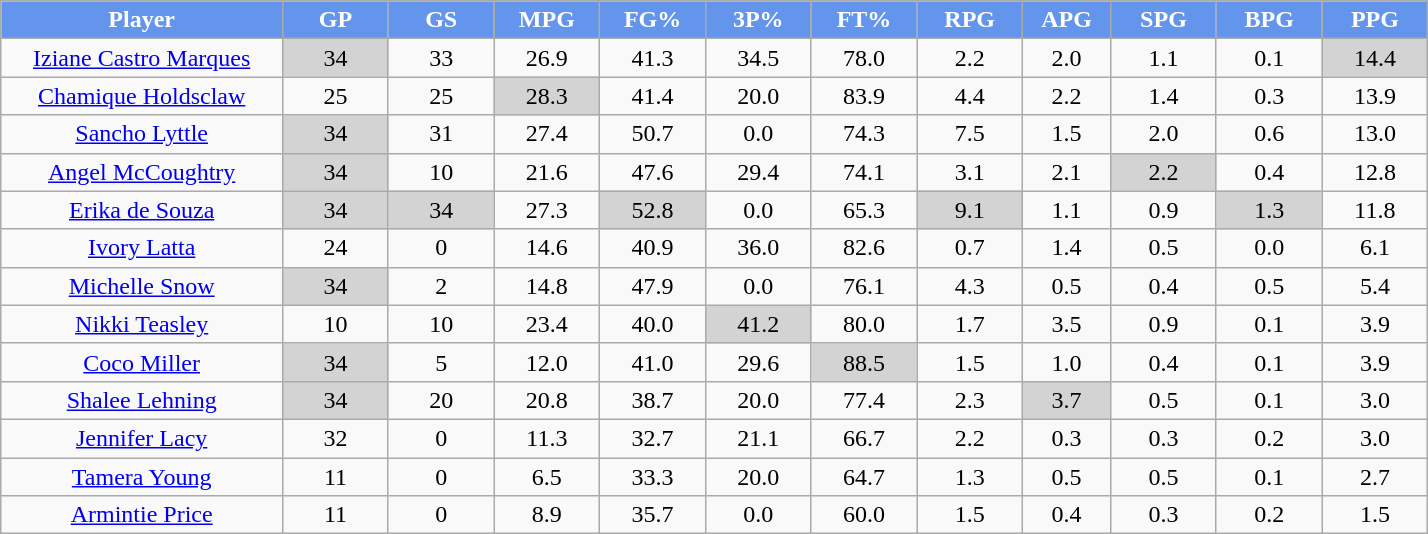<table class="wikitable sortable" style="text-align:center;">
<tr>
<th style="background:#6495ED;color:white;" width="16%">Player</th>
<th style="background:#6495ED;color:white;" width="6%">GP</th>
<th style="background:#6495ED;color:white;" width="6%">GS</th>
<th style="background:#6495ED;color:white;" width="6%">MPG</th>
<th style="background:#6495ED;color:white;" width="6%">FG%</th>
<th style="background:#6495ED;color:white;" width="6%">3P%</th>
<th style="background:#6495ED;color:white;" width="6%">FT%</th>
<th style="background:#6495ED;color:white;" width="6%">RPG</th>
<th style="background:#6495ED;color:white;" width="5%">APG</th>
<th style="background:#6495ED;color:white;" width="6%">SPG</th>
<th style="background:#6495ED;color:white;" width="6%">BPG</th>
<th style="background:#6495ED;color:white;" width="6%">PPG</th>
</tr>
<tr>
<td><a href='#'>Iziane Castro Marques</a></td>
<td style="background:#D3D3D3;">34</td>
<td>33</td>
<td>26.9</td>
<td>41.3</td>
<td>34.5</td>
<td>78.0</td>
<td>2.2</td>
<td>2.0</td>
<td>1.1</td>
<td>0.1</td>
<td style="background:#D3D3D3;">14.4</td>
</tr>
<tr>
<td><a href='#'>Chamique Holdsclaw</a></td>
<td>25</td>
<td>25</td>
<td style="background:#D3D3D3;">28.3</td>
<td>41.4</td>
<td>20.0</td>
<td>83.9</td>
<td>4.4</td>
<td>2.2</td>
<td>1.4</td>
<td>0.3</td>
<td>13.9</td>
</tr>
<tr>
<td><a href='#'>Sancho Lyttle</a></td>
<td style="background:#D3D3D3;">34</td>
<td>31</td>
<td>27.4</td>
<td>50.7</td>
<td>0.0</td>
<td>74.3</td>
<td>7.5</td>
<td>1.5</td>
<td>2.0</td>
<td>0.6</td>
<td>13.0</td>
</tr>
<tr>
<td><a href='#'>Angel McCoughtry</a></td>
<td style="background:#D3D3D3;">34</td>
<td>10</td>
<td>21.6</td>
<td>47.6</td>
<td>29.4</td>
<td>74.1</td>
<td>3.1</td>
<td>2.1</td>
<td style="background:#D3D3D3;">2.2</td>
<td>0.4</td>
<td>12.8</td>
</tr>
<tr>
<td><a href='#'>Erika de Souza</a></td>
<td style="background:#D3D3D3;">34</td>
<td style="background:#D3D3D3;">34</td>
<td>27.3</td>
<td style="background:#D3D3D3;">52.8</td>
<td>0.0</td>
<td>65.3</td>
<td style="background:#D3D3D3;">9.1</td>
<td>1.1</td>
<td>0.9</td>
<td style="background:#D3D3D3;">1.3</td>
<td>11.8</td>
</tr>
<tr>
<td><a href='#'>Ivory Latta</a></td>
<td>24</td>
<td>0</td>
<td>14.6</td>
<td>40.9</td>
<td>36.0</td>
<td>82.6</td>
<td>0.7</td>
<td>1.4</td>
<td>0.5</td>
<td>0.0</td>
<td>6.1</td>
</tr>
<tr>
<td><a href='#'>Michelle Snow</a></td>
<td style="background:#D3D3D3;">34</td>
<td>2</td>
<td>14.8</td>
<td>47.9</td>
<td>0.0</td>
<td>76.1</td>
<td>4.3</td>
<td>0.5</td>
<td>0.4</td>
<td>0.5</td>
<td>5.4</td>
</tr>
<tr>
<td><a href='#'>Nikki Teasley</a></td>
<td>10</td>
<td>10</td>
<td>23.4</td>
<td>40.0</td>
<td style="background:#D3D3D3;">41.2</td>
<td>80.0</td>
<td>1.7</td>
<td>3.5</td>
<td>0.9</td>
<td>0.1</td>
<td>3.9</td>
</tr>
<tr>
<td><a href='#'>Coco Miller</a></td>
<td style="background:#D3D3D3;">34</td>
<td>5</td>
<td>12.0</td>
<td>41.0</td>
<td>29.6</td>
<td style="background:#D3D3D3;">88.5</td>
<td>1.5</td>
<td>1.0</td>
<td>0.4</td>
<td>0.1</td>
<td>3.9</td>
</tr>
<tr>
<td><a href='#'>Shalee Lehning</a></td>
<td style="background:#D3D3D3;">34</td>
<td>20</td>
<td>20.8</td>
<td>38.7</td>
<td>20.0</td>
<td>77.4</td>
<td>2.3</td>
<td style="background:#D3D3D3;">3.7</td>
<td>0.5</td>
<td>0.1</td>
<td>3.0</td>
</tr>
<tr>
<td><a href='#'>Jennifer Lacy</a></td>
<td>32</td>
<td>0</td>
<td>11.3</td>
<td>32.7</td>
<td>21.1</td>
<td>66.7</td>
<td>2.2</td>
<td>0.3</td>
<td>0.3</td>
<td>0.2</td>
<td>3.0</td>
</tr>
<tr>
<td><a href='#'>Tamera Young</a></td>
<td>11</td>
<td>0</td>
<td>6.5</td>
<td>33.3</td>
<td>20.0</td>
<td>64.7</td>
<td>1.3</td>
<td>0.5</td>
<td>0.5</td>
<td>0.1</td>
<td>2.7</td>
</tr>
<tr>
<td><a href='#'>Armintie Price</a></td>
<td>11</td>
<td>0</td>
<td>8.9</td>
<td>35.7</td>
<td>0.0</td>
<td>60.0</td>
<td>1.5</td>
<td>0.4</td>
<td>0.3</td>
<td>0.2</td>
<td>1.5</td>
</tr>
</table>
